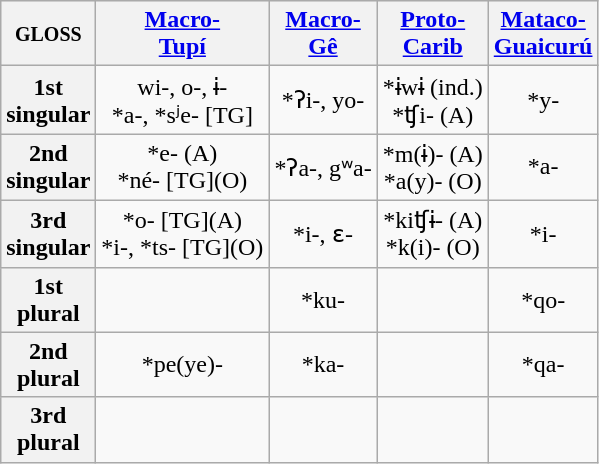<table class="wikitable" style="text-align:center;">
<tr style="background:#efefef;">
<th><small>GLOSS</small></th>
<th><a href='#'>Macro-<br>Tupí</a></th>
<th><a href='#'>Macro-<br>Gê</a></th>
<th><a href='#'>Proto-<br>Carib</a></th>
<th><a href='#'>Mataco-<br>Guaicurú</a></th>
</tr>
<tr>
<th>1st <br>singular</th>
<td>wi-, o-, ɨ- <br> *a-, *sʲe- [TG]</td>
<td>*ʔi-, yo-</td>
<td>*ɨwɨ (ind.)<br> *ʧi- (A)</td>
<td>*y-</td>
</tr>
<tr>
<th>2nd <br>singular</th>
<td>*e- (A)<br> *né- [TG](O)</td>
<td>*ʔa-, gʷa-</td>
<td>*m(ɨ)- (A)<br> *a(y)- (O)</td>
<td>*a-</td>
</tr>
<tr>
<th>3rd <br>singular</th>
<td>*o- [TG](A)<br> *i-, *ts- [TG](O)</td>
<td>*i-, ɛ-</td>
<td>*kiʧɨ- (A)<br> *k(i)- (O)</td>
<td>*i-</td>
</tr>
<tr>
<th>1st <br>plural</th>
<td></td>
<td>*ku-</td>
<td></td>
<td>*qo-</td>
</tr>
<tr>
<th>2nd <br>plural</th>
<td>*pe(ye)-</td>
<td>*ka-</td>
<td></td>
<td>*qa-</td>
</tr>
<tr>
<th>3rd <br>plural</th>
<td></td>
<td></td>
<td></td>
<td></td>
</tr>
</table>
